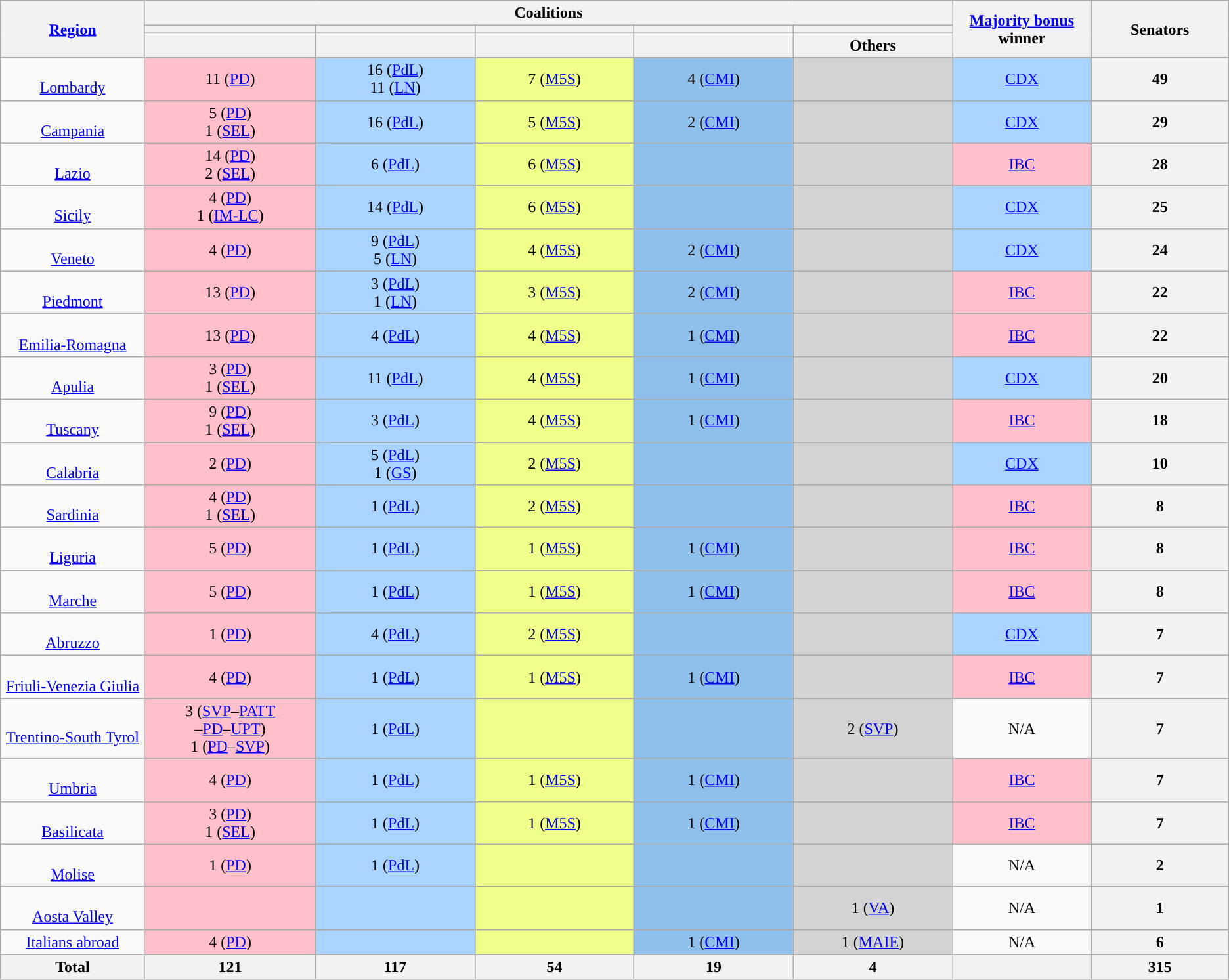<table class="wikitable" style="text-align:center">
<tr>
<th style="width: 5%" rowspan="3"><a href='#'>Region</a></th>
<th style="width: 30%" colspan=5>Coalitions</th>
<th style="width: 5%" rowspan="3"><a href='#'>Majority bonus</a><br>winner</th>
<th style="width: 5%" rowspan="3">Senators</th>
</tr>
<tr>
<th style="width:90px; background-color:"></th>
<th style="width:90px; background-color:"></th>
<th style="width:90px; background-color:"></th>
<th style="width:90px; background-color:"></th>
<th style="width:90px; background-color:"></th>
</tr>
<tr>
<th style="width:90px;"></th>
<th style="width:90px;"></th>
<th style="width:90px;"></th>
<th style="width:90px;"></th>
<th style="width:90px;">Others</th>
</tr>
<tr>
<td><br><a href='#'>Lombardy</a></td>
<td style="background:pink; text-align:center;">11 (<a href='#'>PD</a>)</td>
<td style="background:#a9d4ff; text-align:center;">16 (<a href='#'>PdL</a>)<br>11 (<a href='#'>LN</a>)</td>
<td style="background:#f0ff8a; text-align:center;">7 (<a href='#'>M5S</a>)</td>
<td style="background:#8FBFEB; text-align:center;">4 (<a href='#'>CMI</a>)</td>
<td style="background:lightgrey; text-align:center;"></td>
<td style="background:#a9d4ff; text-align:center;"><a href='#'>CDX</a></td>
<th>49</th>
</tr>
<tr>
<td><br><a href='#'>Campania</a></td>
<td style="background:pink; text-align:center;">5 (<a href='#'>PD</a>)<br>1 (<a href='#'>SEL</a>)</td>
<td style="background:#a9d4ff; text-align:center;">16 (<a href='#'>PdL</a>)</td>
<td style="background:#f0ff8a; text-align:center;">5 (<a href='#'>M5S</a>)</td>
<td style="background:#8FBFEB; text-align:center;">2 (<a href='#'>CMI</a>)</td>
<td style="background:lightgrey; text-align:center;"></td>
<td style="background:#a9d4ff; text-align:center;"><a href='#'>CDX</a></td>
<th>29</th>
</tr>
<tr>
<td><br><a href='#'>Lazio</a></td>
<td style="background:pink; text-align:center;">14 (<a href='#'>PD</a>)<br>2 (<a href='#'>SEL</a>)</td>
<td style="background:#a9d4ff; text-align:center;">6 (<a href='#'>PdL</a>)</td>
<td style="background:#f0ff8a; text-align:center;">6 (<a href='#'>M5S</a>)</td>
<td style="background:#8FBFEB; text-align:center;"></td>
<td style="background:lightgrey; text-align:center;"></td>
<td style="background:pink; text-align:center;"><a href='#'>IBC</a></td>
<th>28</th>
</tr>
<tr>
<td><br><a href='#'>Sicily</a></td>
<td style="background:pink; text-align:center;">4 (<a href='#'>PD</a>)<br>1 (<a href='#'>IM-LC</a>)</td>
<td style="background:#a9d4ff; text-align:center;">14 (<a href='#'>PdL</a>)</td>
<td style="background:#f0ff8a; text-align:center;">6 (<a href='#'>M5S</a>)</td>
<td style="background:#8FBFEB; text-align:center;"></td>
<td style="background:lightgrey; text-align:center;"></td>
<td style="background:#a9d4ff; text-align:center;"><a href='#'>CDX</a></td>
<th>25</th>
</tr>
<tr>
<td><br><a href='#'>Veneto</a></td>
<td style="background:pink; text-align:center;">4 (<a href='#'>PD</a>)</td>
<td style="background:#a9d4ff; text-align:center;">9 (<a href='#'>PdL</a>)<br>5 (<a href='#'>LN</a>)</td>
<td style="background:#f0ff8a; text-align:center;">4 (<a href='#'>M5S</a>)</td>
<td style="background:#8FBFEB; text-align:center;">2 (<a href='#'>CMI</a>)</td>
<td style="background:lightgrey; text-align:center;"></td>
<td style="background:#a9d4ff; text-align:center;"><a href='#'>CDX</a></td>
<th>24</th>
</tr>
<tr>
<td><br><a href='#'>Piedmont</a></td>
<td style="background:pink; text-align:center;">13 (<a href='#'>PD</a>)</td>
<td style="background:#a9d4ff; text-align:center;">3 (<a href='#'>PdL</a>)<br>1 (<a href='#'>LN</a>)</td>
<td style="background:#f0ff8a; text-align:center;">3 (<a href='#'>M5S</a>)</td>
<td style="background:#8FBFEB; text-align:center;">2 (<a href='#'>CMI</a>)</td>
<td style="background:lightgrey; text-align:center;"></td>
<td style="background:pink; text-align:center;"><a href='#'>IBC</a></td>
<th>22</th>
</tr>
<tr>
<td><br><a href='#'>Emilia-Romagna</a></td>
<td style="background:pink; text-align:center;">13 (<a href='#'>PD</a>)</td>
<td style="background:#a9d4ff; text-align:center;">4 (<a href='#'>PdL</a>)</td>
<td style="background:#f0ff8a; text-align:center;">4 (<a href='#'>M5S</a>)</td>
<td style="background:#8FBFEB; text-align:center;">1 (<a href='#'>CMI</a>)</td>
<td style="background:lightgrey; text-align:center;"></td>
<td style="background:pink; text-align:center;"><a href='#'>IBC</a></td>
<th>22</th>
</tr>
<tr>
<td><br><a href='#'>Apulia</a></td>
<td style="background:pink; text-align:center;">3 (<a href='#'>PD</a>)<br>1 (<a href='#'>SEL</a>)</td>
<td style="background:#a9d4ff; text-align:center;">11 (<a href='#'>PdL</a>)</td>
<td style="background:#f0ff8a; text-align:center;">4 (<a href='#'>M5S</a>)</td>
<td style="background:#8FBFEB; text-align:center;">1 (<a href='#'>CMI</a>)</td>
<td style="background:lightgrey; text-align:center;"></td>
<td style="background:#a9d4ff; text-align:center;"><a href='#'>CDX</a></td>
<th>20</th>
</tr>
<tr>
<td><br><a href='#'>Tuscany</a></td>
<td style="background:pink; text-align:center;">9 (<a href='#'>PD</a>)<br>1 (<a href='#'>SEL</a>)</td>
<td style="background:#a9d4ff; text-align:center;">3 (<a href='#'>PdL</a>)</td>
<td style="background:#f0ff8a; text-align:center;">4 (<a href='#'>M5S</a>)</td>
<td style="background:#8FBFEB; text-align:center;">1 (<a href='#'>CMI</a>)</td>
<td style="background:lightgrey; text-align:center;"></td>
<td style="background:pink; text-align:center;"><a href='#'>IBC</a></td>
<th>18</th>
</tr>
<tr>
<td><br><a href='#'>Calabria</a></td>
<td style="background:pink; text-align:center;">2 (<a href='#'>PD</a>)</td>
<td style="background:#a9d4ff; text-align:center;">5 (<a href='#'>PdL</a>)<br>1 (<a href='#'>GS</a>)</td>
<td style="background:#f0ff8a; text-align:center;">2 (<a href='#'>M5S</a>)</td>
<td style="background:#8FBFEB; text-align:center;"></td>
<td style="background:lightgrey; text-align:center;"></td>
<td style="background:#a9d4ff; text-align:center;"><a href='#'>CDX</a></td>
<th>10</th>
</tr>
<tr>
<td><br><a href='#'>Sardinia</a></td>
<td style="background:pink; text-align:center;">4 (<a href='#'>PD</a>)<br>1 (<a href='#'>SEL</a>)</td>
<td style="background:#a9d4ff; text-align:center;">1 (<a href='#'>PdL</a>)</td>
<td style="background:#f0ff8a; text-align:center;">2 (<a href='#'>M5S</a>)</td>
<td style="background:#8FBFEB; text-align:center;"></td>
<td style="background:lightgrey; text-align:center;"></td>
<td style="background:pink; text-align:center;"><a href='#'>IBC</a></td>
<th>8</th>
</tr>
<tr>
<td><br><a href='#'>Liguria</a></td>
<td style="background:pink; text-align:center;">5 (<a href='#'>PD</a>)</td>
<td style="background:#a9d4ff; text-align:center;">1 (<a href='#'>PdL</a>)</td>
<td style="background:#f0ff8a; text-align:center;">1 (<a href='#'>M5S</a>)</td>
<td style="background:#8FBFEB; text-align:center;">1 (<a href='#'>CMI</a>)</td>
<td style="background:lightgrey; text-align:center;"></td>
<td style="background:pink; text-align:center;"><a href='#'>IBC</a></td>
<th>8</th>
</tr>
<tr>
<td><br><a href='#'>Marche</a></td>
<td style="background:pink; text-align:center;">5 (<a href='#'>PD</a>)</td>
<td style="background:#a9d4ff; text-align:center;">1 (<a href='#'>PdL</a>)</td>
<td style="background:#f0ff8a; text-align:center;">1 (<a href='#'>M5S</a>)</td>
<td style="background:#8FBFEB; text-align:center;">1 (<a href='#'>CMI</a>)</td>
<td style="background:lightgrey; text-align:center;"></td>
<td style="background:pink; text-align:center;"><a href='#'>IBC</a></td>
<th>8</th>
</tr>
<tr>
<td><br><a href='#'>Abruzzo</a></td>
<td style="background:pink; text-align:center;">1 (<a href='#'>PD</a>)</td>
<td style="background:#a9d4ff; text-align:center;">4 (<a href='#'>PdL</a>)</td>
<td style="background:#f0ff8a; text-align:center;">2 (<a href='#'>M5S</a>)</td>
<td style="background:#8FBFEB; text-align:center;"></td>
<td style="background:lightgrey; text-align:center;"></td>
<td style="background:#a9d4ff; text-align:center;"><a href='#'>CDX</a></td>
<th>7</th>
</tr>
<tr>
<td><br><a href='#'>Friuli-Venezia Giulia</a></td>
<td style="background:pink; text-align:center;">4 (<a href='#'>PD</a>)</td>
<td style="background:#a9d4ff; text-align:center;">1 (<a href='#'>PdL</a>)</td>
<td style="background:#f0ff8a; text-align:center;">1 (<a href='#'>M5S</a>)</td>
<td style="background:#8FBFEB; text-align:center;">1 (<a href='#'>CMI</a>)</td>
<td style="background:lightgrey; text-align:center;"></td>
<td style="background:pink; text-align:center;"><a href='#'>IBC</a></td>
<th>7</th>
</tr>
<tr>
<td><br><a href='#'>Trentino-South Tyrol</a></td>
<td style="background:pink; text-align:center;">3 (<a href='#'>SVP</a>–<a href='#'>PATT</a><br>–<a href='#'>PD</a>–<a href='#'>UPT</a>)<br>1 (<a href='#'>PD</a>–<a href='#'>SVP</a>)</td>
<td style="background:#a9d4ff; text-align:center;">1 (<a href='#'>PdL</a>)</td>
<td style="background:#f0ff8a; text-align:center;"></td>
<td style="background:#8FBFEB; text-align:center;"></td>
<td style="background:lightgrey; text-align:center;">2 (<a href='#'>SVP</a>)</td>
<td style="text-align:center;">N/A</td>
<th>7</th>
</tr>
<tr>
<td><br><a href='#'>Umbria</a></td>
<td style="background:pink; text-align:center;">4 (<a href='#'>PD</a>)</td>
<td style="background:#a9d4ff; text-align:center;">1 (<a href='#'>PdL</a>)</td>
<td style="background:#f0ff8a; text-align:center;">1 (<a href='#'>M5S</a>)</td>
<td style="background:#8FBFEB; text-align:center;">1 (<a href='#'>CMI</a>)</td>
<td style="background:lightgrey; text-align:center;"></td>
<td style="background:pink; text-align:center;"><a href='#'>IBC</a></td>
<th>7</th>
</tr>
<tr>
<td><br><a href='#'>Basilicata</a></td>
<td style="background:pink; text-align:center;">3 (<a href='#'>PD</a>)<br>1 (<a href='#'>SEL</a>)</td>
<td style="background:#a9d4ff; text-align:center;">1 (<a href='#'>PdL</a>)</td>
<td style="background:#f0ff8a; text-align:center;">1 (<a href='#'>M5S</a>)</td>
<td style="background:#8FBFEB; text-align:center;">1 (<a href='#'>CMI</a>)</td>
<td style="background:lightgrey; text-align:center;"></td>
<td style="background:pink; text-align:center;"><a href='#'>IBC</a></td>
<th>7</th>
</tr>
<tr>
<td><br><a href='#'>Molise</a></td>
<td style="background:pink; text-align:center;">1 (<a href='#'>PD</a>)</td>
<td style="background:#a9d4ff; text-align:center;">1 (<a href='#'>PdL</a>)</td>
<td style="background:#f0ff8a; text-align:center;"></td>
<td style="background:#8FBFEB; text-align:center;"></td>
<td style="background:lightgrey; text-align:center;"></td>
<td style="text-align:center;">N/A</td>
<th>2</th>
</tr>
<tr>
<td><br><a href='#'>Aosta Valley</a></td>
<td style="background:pink; text-align:center;"></td>
<td style="background:#a9d4ff; text-align:center;"></td>
<td style="background:#f0ff8a; text-align:center;"></td>
<td style="background:#8FBFEB; text-align:center;"></td>
<td style="background:lightgrey; text-align:center;">1 (<a href='#'>VA</a>)</td>
<td style="text-align:center;">N/A</td>
<th>1</th>
</tr>
<tr>
<td><a href='#'>Italians abroad</a></td>
<td style="background:pink; text-align:center;">4 (<a href='#'>PD</a>)</td>
<td style="background:#a9d4ff; text-align:center;"></td>
<td style="background:#f0ff8a; text-align:center;"></td>
<td style="background:#8FBFEB; text-align:center;">1 (<a href='#'>CMI</a>)</td>
<td style="background:lightgrey; text-align:center;">1 (<a href='#'>MAIE</a>)</td>
<td style="text-align:center;">N/A</td>
<th>6</th>
</tr>
<tr>
<th>Total</th>
<th>121</th>
<th>117</th>
<th>54</th>
<th>19</th>
<th>4</th>
<th></th>
<th>315</th>
</tr>
</table>
